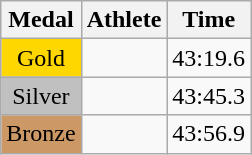<table class="wikitable">
<tr>
<th>Medal</th>
<th>Athlete</th>
<th>Time</th>
</tr>
<tr>
<td style="text-align:center;background-color:gold;">Gold</td>
<td></td>
<td>43:19.6</td>
</tr>
<tr>
<td style="text-align:center;background-color:silver;">Silver</td>
<td></td>
<td>43:45.3</td>
</tr>
<tr>
<td style="text-align:center;background-color:#CC9966;">Bronze</td>
<td></td>
<td>43:56.9</td>
</tr>
</table>
